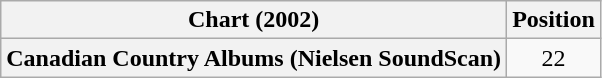<table class="wikitable sortable plainrowheaders" style="text-align:center">
<tr>
<th scope="col">Chart (2002)</th>
<th scope="col">Position</th>
</tr>
<tr>
<th scope="row">Canadian Country Albums (Nielsen SoundScan)</th>
<td>22</td>
</tr>
</table>
